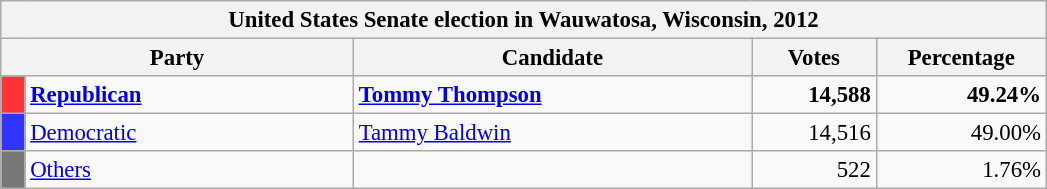<table class="wikitable" style="font-size:95%;">
<tr>
<th colspan="7">United States Senate election in Wauwatosa, Wisconsin, 2012</th>
</tr>
<tr>
<th colspan="2" style="width: 15em">Party</th>
<th style="width: 17em">Candidate</th>
<th style="width: 5em">Votes</th>
<th style="width: 7em">Percentage</th>
</tr>
<tr>
<th style="background:#f33; width:3px;"></th>
<td style="width: 130px"><strong><a href='#'>Republican</a></strong></td>
<td><strong><a href='#'>Tommy Thompson</a></strong></td>
<td style="text-align:right;"><strong>14,588</strong></td>
<td style="text-align:right;"><strong>49.24%</strong></td>
</tr>
<tr>
<th style="background:#33f; width:3px;"></th>
<td style="width: 130px"><a href='#'>Democratic</a></td>
<td><a href='#'>Tammy Baldwin</a></td>
<td style="text-align:right;">14,516</td>
<td style="text-align:right;">49.00%</td>
</tr>
<tr>
<th style="background:#777; width:3px;"></th>
<td style="width: 130px"><a href='#'>Others</a></td>
<td></td>
<td style="text-align:right;">522</td>
<td style="text-align:right;">1.76%</td>
</tr>
</table>
